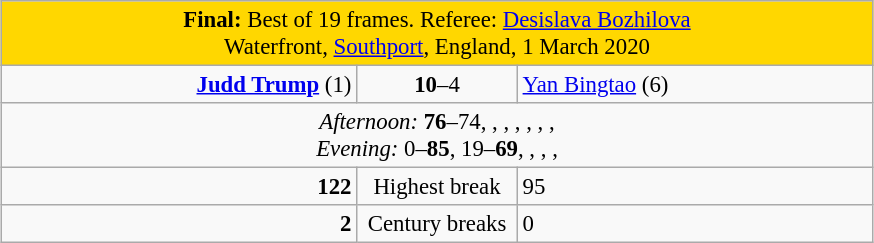<table class="wikitable" style="font-size: 95%; margin: 1em auto 1em auto;">
<tr>
<td colspan="3" align="center" bgcolor="#ffd700"><strong>Final:</strong> Best of 19 frames. Referee: <a href='#'>Desislava Bozhilova</a><br>Waterfront, <a href='#'>Southport</a>, England, 1 March 2020</td>
</tr>
<tr>
<td width="230" align="right"><strong><a href='#'>Judd Trump</a></strong> (1)<br></td>
<td width="100" align="center"><strong>10</strong>–4</td>
<td width="230"><a href='#'>Yan Bingtao</a> (6)<br></td>
</tr>
<tr>
<td colspan="3" align="center" style="font-size: 100%"><em>Afternoon:</em> <strong>76</strong>–74, , , , , , ,  <br><em>Evening:</em> 0–<strong>85</strong>, 19–<strong>69</strong>, , , , </td>
</tr>
<tr>
<td align="right"><strong>122</strong></td>
<td align="center">Highest break</td>
<td>95</td>
</tr>
<tr>
<td align="right"><strong>2</strong></td>
<td align="center">Century breaks</td>
<td>0</td>
</tr>
</table>
